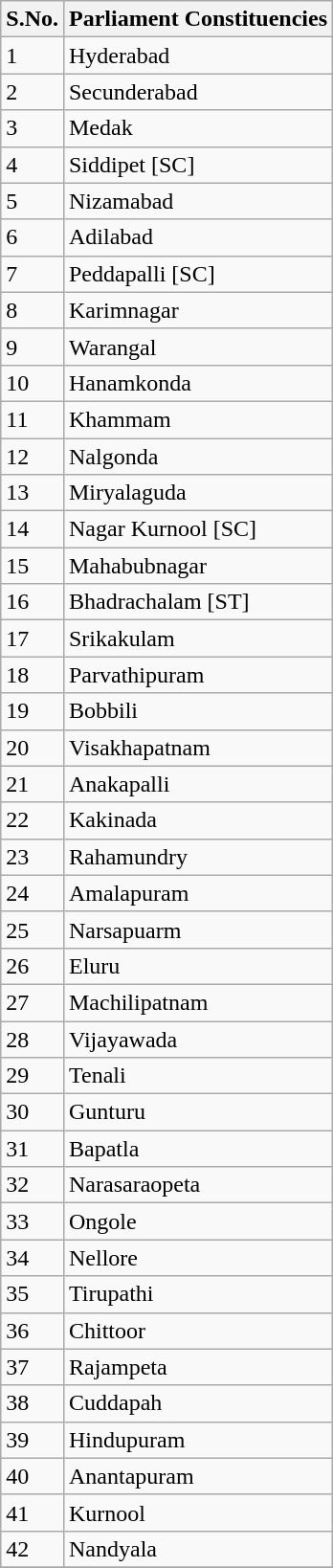<table class="wikitable">
<tr>
<th>S.No.</th>
<th>Parliament Constituencies</th>
</tr>
<tr>
<td>1</td>
<td>Hyderabad</td>
</tr>
<tr>
<td>2</td>
<td>Secunderabad</td>
</tr>
<tr>
<td>3</td>
<td>Medak</td>
</tr>
<tr>
<td>4</td>
<td>Siddipet [SC]</td>
</tr>
<tr>
<td>5</td>
<td>Nizamabad</td>
</tr>
<tr>
<td>6</td>
<td>Adilabad</td>
</tr>
<tr>
<td>7</td>
<td>Peddapalli [SC]</td>
</tr>
<tr>
<td>8</td>
<td>Karimnagar</td>
</tr>
<tr>
<td>9</td>
<td>Warangal</td>
</tr>
<tr>
<td>10</td>
<td>Hanamkonda</td>
</tr>
<tr>
<td>11</td>
<td>Khammam</td>
</tr>
<tr>
<td>12</td>
<td>Nalgonda</td>
</tr>
<tr>
<td>13</td>
<td>Miryalaguda</td>
</tr>
<tr>
<td>14</td>
<td>Nagar Kurnool [SC]</td>
</tr>
<tr>
<td>15</td>
<td>Mahabubnagar</td>
</tr>
<tr>
<td>16</td>
<td>Bhadrachalam [ST]</td>
</tr>
<tr>
<td>17</td>
<td>Srikakulam</td>
</tr>
<tr>
<td>18</td>
<td>Parvathipuram</td>
</tr>
<tr>
<td>19</td>
<td>Bobbili</td>
</tr>
<tr>
<td>20</td>
<td>Visakhapatnam</td>
</tr>
<tr>
<td>21</td>
<td>Anakapalli</td>
</tr>
<tr>
<td>22</td>
<td>Kakinada</td>
</tr>
<tr>
<td>23</td>
<td>Rahamundry</td>
</tr>
<tr>
<td>24</td>
<td>Amalapuram</td>
</tr>
<tr>
<td>25</td>
<td>Narsapuarm</td>
</tr>
<tr>
<td>26</td>
<td>Eluru</td>
</tr>
<tr>
<td>27</td>
<td>Machilipatnam</td>
</tr>
<tr>
<td>28</td>
<td>Vijayawada</td>
</tr>
<tr>
<td>29</td>
<td>Tenali</td>
</tr>
<tr>
<td>30</td>
<td>Gunturu</td>
</tr>
<tr>
<td>31</td>
<td>Bapatla</td>
</tr>
<tr>
<td>32</td>
<td>Narasaraopeta</td>
</tr>
<tr>
<td>33</td>
<td>Ongole</td>
</tr>
<tr>
<td>34</td>
<td>Nellore</td>
</tr>
<tr>
<td>35</td>
<td>Tirupathi</td>
</tr>
<tr>
<td>36</td>
<td>Chittoor</td>
</tr>
<tr>
<td>37</td>
<td>Rajampeta</td>
</tr>
<tr>
<td>38</td>
<td>Cuddapah</td>
</tr>
<tr>
<td>39</td>
<td>Hindupuram</td>
</tr>
<tr>
<td>40</td>
<td>Anantapuram</td>
</tr>
<tr>
<td>41</td>
<td>Kurnool</td>
</tr>
<tr>
<td>42</td>
<td>Nandyala</td>
</tr>
<tr>
</tr>
</table>
